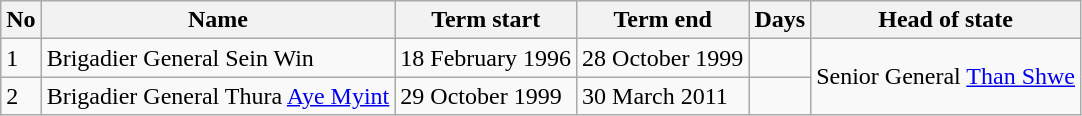<table class="wikitable collapsible collapsed sortable" style="border:0;">
<tr>
<th>No</th>
<th>Name</th>
<th>Term start</th>
<th>Term end</th>
<th>Days</th>
<th>Head of state</th>
</tr>
<tr>
<td>1</td>
<td>Brigadier General Sein Win</td>
<td>18 February 1996</td>
<td>28 October 1999</td>
<td></td>
<td rowspan=2>Senior General <a href='#'>Than Shwe</a></td>
</tr>
<tr>
<td>2</td>
<td>Brigadier General Thura <a href='#'>Aye Myint</a></td>
<td>29 October 1999</td>
<td>30 March 2011</td>
<td></td>
</tr>
</table>
